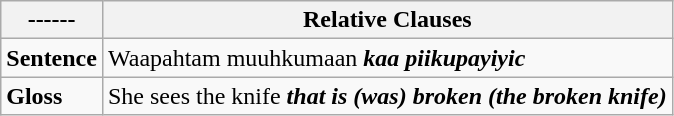<table class="wikitable">
<tr>
<th>------</th>
<th>Relative Clauses</th>
</tr>
<tr>
<td><strong>Sentence</strong></td>
<td>Waapahtam muuhkumaan <strong><em>kaa piikupayiyic</em></strong></td>
</tr>
<tr>
<td><strong>Gloss</strong></td>
<td>She sees the knife <strong><em>that is (was) broken (the broken knife)</em></strong></td>
</tr>
</table>
